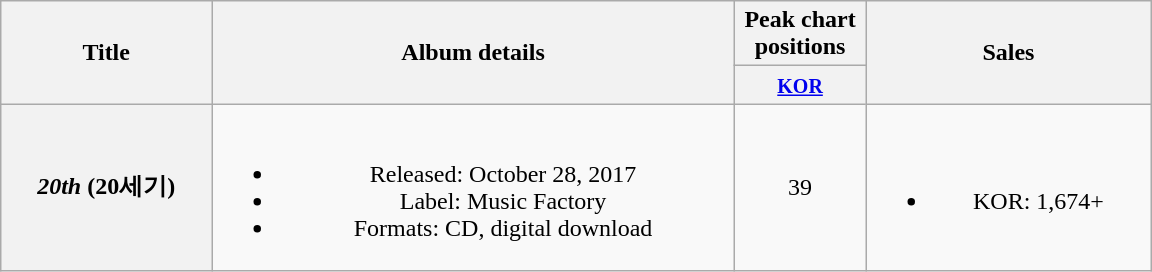<table class="wikitable plainrowheaders" style="text-align:center; width:48em;">
<tr>
<th scope="col" rowspan="2">Title</th>
<th scope="col" rowspan="2">Album details</th>
<th scope="col" colspan="1" style="width:5em;">Peak chart positions</th>
<th scope="col" rowspan="2">Sales</th>
</tr>
<tr>
<th><small><a href='#'>KOR</a></small><br></th>
</tr>
<tr>
<th scope="row"><em>20th</em> (20세기)</th>
<td><br><ul><li>Released: October 28, 2017</li><li>Label: Music Factory</li><li>Formats: CD, digital download</li></ul></td>
<td>39</td>
<td><br><ul><li>KOR: 1,674+</li></ul></td>
</tr>
</table>
